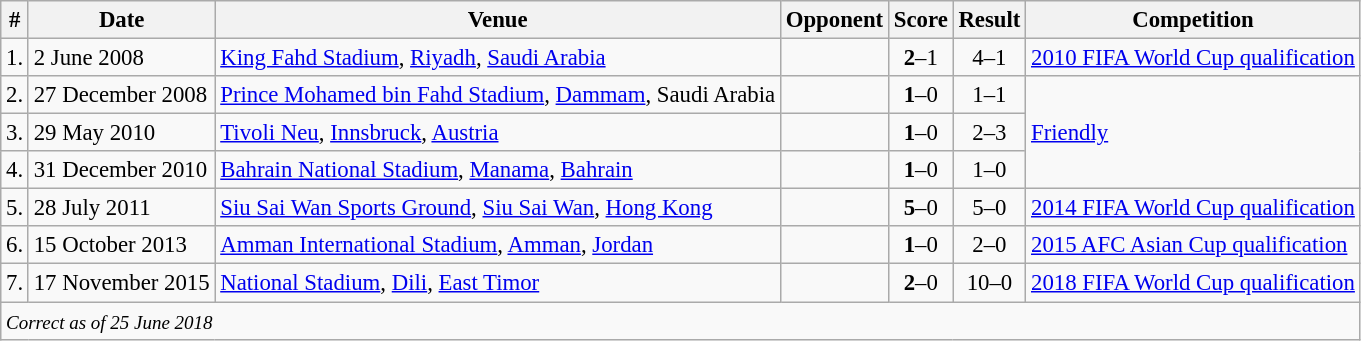<table class="wikitable" style="font-size:95%;">
<tr>
<th>#</th>
<th>Date</th>
<th>Venue</th>
<th>Opponent</th>
<th>Score</th>
<th>Result</th>
<th>Competition</th>
</tr>
<tr>
<td>1.</td>
<td>2 June 2008</td>
<td><a href='#'>King Fahd Stadium</a>, <a href='#'>Riyadh</a>, <a href='#'>Saudi Arabia</a></td>
<td></td>
<td align=center><strong>2</strong>–1</td>
<td align=center>4–1</td>
<td><a href='#'>2010 FIFA World Cup qualification</a></td>
</tr>
<tr>
<td>2.</td>
<td>27 December 2008</td>
<td><a href='#'>Prince Mohamed bin Fahd Stadium</a>, <a href='#'>Dammam</a>, Saudi Arabia</td>
<td></td>
<td align=center><strong>1</strong>–0</td>
<td align=center>1–1</td>
<td rowspan=3><a href='#'>Friendly</a></td>
</tr>
<tr>
<td>3.</td>
<td>29 May 2010</td>
<td><a href='#'>Tivoli Neu</a>, <a href='#'>Innsbruck</a>, <a href='#'>Austria</a></td>
<td></td>
<td align=center><strong>1</strong>–0</td>
<td align=center>2–3</td>
</tr>
<tr>
<td>4.</td>
<td>31 December 2010</td>
<td><a href='#'>Bahrain National Stadium</a>, <a href='#'>Manama</a>, <a href='#'>Bahrain</a></td>
<td></td>
<td align=center><strong>1</strong>–0</td>
<td align=center>1–0</td>
</tr>
<tr>
<td>5.</td>
<td>28 July 2011</td>
<td><a href='#'>Siu Sai Wan Sports Ground</a>, <a href='#'>Siu Sai Wan</a>, <a href='#'>Hong Kong</a></td>
<td></td>
<td align=center><strong>5</strong>–0</td>
<td align=center>5–0</td>
<td><a href='#'>2014 FIFA World Cup qualification</a></td>
</tr>
<tr>
<td>6.</td>
<td>15 October 2013</td>
<td><a href='#'>Amman International Stadium</a>, <a href='#'>Amman</a>, <a href='#'>Jordan</a></td>
<td></td>
<td align=center><strong>1</strong>–0</td>
<td align=center>2–0</td>
<td><a href='#'>2015 AFC Asian Cup qualification</a></td>
</tr>
<tr>
<td>7.</td>
<td>17 November 2015</td>
<td><a href='#'>National Stadium</a>,  <a href='#'>Dili</a>, <a href='#'>East Timor</a></td>
<td></td>
<td align=center><strong>2</strong>–0</td>
<td align=center>10–0</td>
<td><a href='#'>2018 FIFA World Cup qualification</a></td>
</tr>
<tr>
<td colspan="12"><small><em>Correct as of 25 June 2018</em></small></td>
</tr>
</table>
